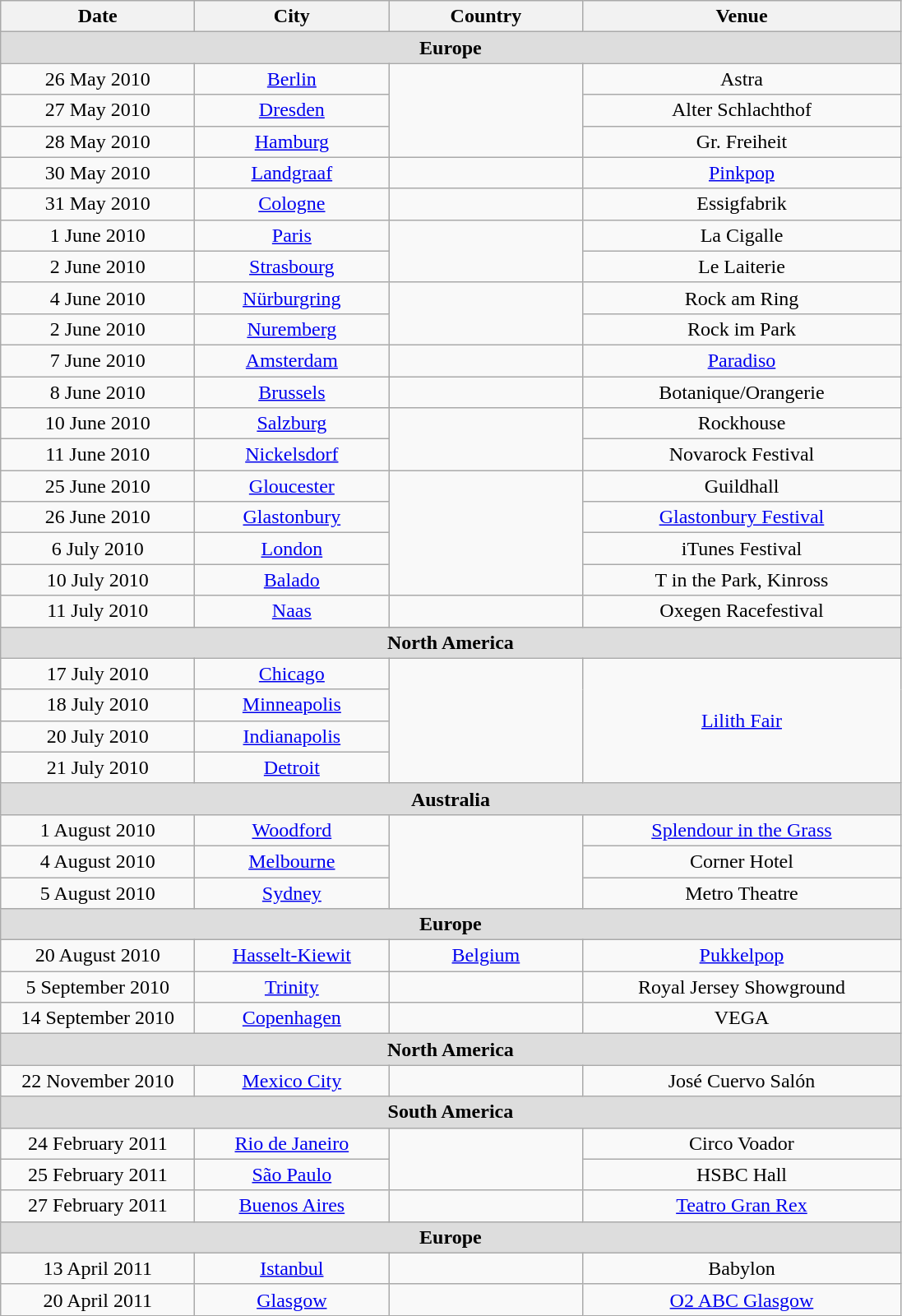<table class="wikitable">
<tr>
<th style="width:150px;">Date</th>
<th style="width:150px;">City</th>
<th style="width:150px;">Country</th>
<th style="width:250px;">Venue</th>
</tr>
<tr style="background:#ddd;">
<td colspan="5" style="text-align:center;"><strong>Europe</strong></td>
</tr>
<tr>
<td style="text-align:center;">26 May 2010</td>
<td style="text-align:center;"><a href='#'>Berlin</a></td>
<td style="text-align:center;" rowspan="3"></td>
<td style="text-align:center;">Astra</td>
</tr>
<tr style="text-align:center;">
<td>27 May 2010</td>
<td><a href='#'>Dresden</a></td>
<td>Alter Schlachthof</td>
</tr>
<tr style="text-align:center;">
<td>28 May 2010</td>
<td><a href='#'>Hamburg</a></td>
<td>Gr. Freiheit</td>
</tr>
<tr>
<td style="text-align:center;">30 May 2010</td>
<td style="text-align:center;"><a href='#'>Landgraaf</a></td>
<td style="text-align:center;"></td>
<td style="text-align:center;"><a href='#'>Pinkpop</a></td>
</tr>
<tr>
<td style="text-align:center;">31 May 2010</td>
<td style="text-align:center;"><a href='#'>Cologne</a></td>
<td style="text-align:center;"></td>
<td style="text-align:center;">Essigfabrik</td>
</tr>
<tr>
<td style="text-align:center;">1 June 2010</td>
<td style="text-align:center;"><a href='#'>Paris</a></td>
<td style="text-align:center;" rowspan="2"></td>
<td style="text-align:center;">La Cigalle</td>
</tr>
<tr style="text-align:center;">
<td>2 June 2010</td>
<td><a href='#'>Strasbourg</a></td>
<td>Le Laiterie</td>
</tr>
<tr>
<td style="text-align:center;">4 June 2010</td>
<td style="text-align:center;"><a href='#'>Nürburgring</a></td>
<td style="text-align:center;" rowspan="2"></td>
<td style="text-align:center;">Rock am Ring</td>
</tr>
<tr style="text-align:center;">
<td>2 June 2010</td>
<td><a href='#'>Nuremberg</a></td>
<td>Rock im Park</td>
</tr>
<tr>
<td style="text-align:center;">7 June 2010</td>
<td style="text-align:center;"><a href='#'>Amsterdam</a></td>
<td style="text-align:center;"></td>
<td style="text-align:center;"><a href='#'>Paradiso</a></td>
</tr>
<tr>
<td style="text-align:center;">8 June 2010</td>
<td style="text-align:center;"><a href='#'>Brussels</a></td>
<td style="text-align:center;"></td>
<td style="text-align:center;">Botanique/Orangerie</td>
</tr>
<tr>
<td style="text-align:center;">10 June 2010</td>
<td style="text-align:center;"><a href='#'>Salzburg</a></td>
<td style="text-align:center;" rowspan="2"></td>
<td style="text-align:center;">Rockhouse</td>
</tr>
<tr style="text-align:center;">
<td>11 June 2010</td>
<td><a href='#'>Nickelsdorf</a></td>
<td>Novarock Festival</td>
</tr>
<tr>
<td style="text-align:center;">25 June 2010</td>
<td style="text-align:center;"><a href='#'>Gloucester</a></td>
<td style="text-align:center;" rowspan="4"></td>
<td style="text-align:center;">Guildhall</td>
</tr>
<tr style="text-align:center;">
<td>26 June 2010</td>
<td><a href='#'>Glastonbury</a></td>
<td><a href='#'>Glastonbury Festival</a></td>
</tr>
<tr style="text-align:center;">
<td>6 July 2010</td>
<td><a href='#'>London</a></td>
<td>iTunes Festival</td>
</tr>
<tr style="text-align:center;">
<td>10 July 2010</td>
<td><a href='#'>Balado</a></td>
<td>T in the Park, Kinross</td>
</tr>
<tr>
<td style="text-align:center;">11 July 2010</td>
<td style="text-align:center;"><a href='#'>Naas</a></td>
<td style="text-align:center;"></td>
<td style="text-align:center;">Oxegen Racefestival</td>
</tr>
<tr style="background:#ddd;">
<td colspan="5" style="text-align:center;"><strong>North America</strong></td>
</tr>
<tr>
<td style="text-align:center;">17 July 2010</td>
<td style="text-align:center;"><a href='#'>Chicago</a></td>
<td style="text-align:center;" rowspan="4"></td>
<td style="text-align:center;" rowspan="4"><a href='#'>Lilith Fair</a></td>
</tr>
<tr style="text-align:center;">
<td>18 July 2010</td>
<td><a href='#'>Minneapolis</a></td>
</tr>
<tr style="text-align:center;">
<td>20 July 2010</td>
<td><a href='#'>Indianapolis</a></td>
</tr>
<tr style="text-align:center;">
<td>21 July 2010</td>
<td><a href='#'>Detroit</a></td>
</tr>
<tr style="background:#ddd;">
<td colspan="5" style="text-align:center;"><strong>Australia</strong></td>
</tr>
<tr>
<td style="text-align:center;">1 August 2010</td>
<td style="text-align:center;"><a href='#'>Woodford</a></td>
<td style="text-align:center;" rowspan="3"></td>
<td style="text-align:center;"><a href='#'>Splendour in the Grass</a></td>
</tr>
<tr style="text-align:center;">
<td>4 August 2010</td>
<td><a href='#'>Melbourne</a></td>
<td>Corner Hotel</td>
</tr>
<tr style="text-align:center;">
<td>5 August 2010</td>
<td><a href='#'>Sydney</a></td>
<td>Metro Theatre</td>
</tr>
<tr style="background:#ddd;">
<td colspan="5" style="text-align:center;"><strong>Europe</strong></td>
</tr>
<tr>
<td style="text-align:center;">20 August 2010</td>
<td style="text-align:center;"><a href='#'>Hasselt-Kiewit</a></td>
<td style="text-align:center;"> <a href='#'>Belgium</a></td>
<td style="text-align:center;"><a href='#'>Pukkelpop</a></td>
</tr>
<tr>
<td style="text-align:center;">5 September 2010</td>
<td style="text-align:center;"><a href='#'>Trinity</a></td>
<td style="text-align:center;"></td>
<td style="text-align:center;">Royal Jersey Showground</td>
</tr>
<tr>
<td style="text-align:center;">14 September 2010</td>
<td style="text-align:center;"><a href='#'>Copenhagen</a></td>
<td style="text-align:center;"></td>
<td style="text-align:center;">VEGA</td>
</tr>
<tr style="background:#ddd;">
<td colspan="5" style="text-align:center;"><strong>North America</strong></td>
</tr>
<tr>
<td style="text-align:center;">22 November 2010</td>
<td style="text-align:center;"><a href='#'>Mexico City</a></td>
<td style="text-align:center;"></td>
<td style="text-align:center;">José Cuervo Salón</td>
</tr>
<tr style="background:#ddd;">
<td colspan="5" style="text-align:center;"><strong>South America</strong></td>
</tr>
<tr>
<td style="text-align:center;">24 February 2011</td>
<td style="text-align:center;"><a href='#'>Rio de Janeiro</a></td>
<td style="text-align:center;" rowspan="2"></td>
<td style="text-align:center;">Circo Voador</td>
</tr>
<tr style="text-align:center;">
<td>25 February 2011</td>
<td><a href='#'>São Paulo</a></td>
<td>HSBC Hall</td>
</tr>
<tr>
<td style="text-align:center;">27 February 2011</td>
<td style="text-align:center;"><a href='#'>Buenos Aires</a></td>
<td style="text-align:center;"></td>
<td style="text-align:center;"><a href='#'>Teatro Gran Rex</a></td>
</tr>
<tr style="background:#ddd;">
<td colspan="5" style="text-align:center;"><strong>Europe</strong></td>
</tr>
<tr>
<td style="text-align:center;">13 April 2011</td>
<td style="text-align:center;"><a href='#'>Istanbul</a></td>
<td style="text-align:center;"></td>
<td style="text-align:center;">Babylon</td>
</tr>
<tr>
<td style="text-align:center;">20 April 2011</td>
<td style="text-align:center;"><a href='#'>Glasgow</a></td>
<td style="text-align:center;"></td>
<td style="text-align:center;"><a href='#'>O2 ABC Glasgow</a></td>
</tr>
</table>
